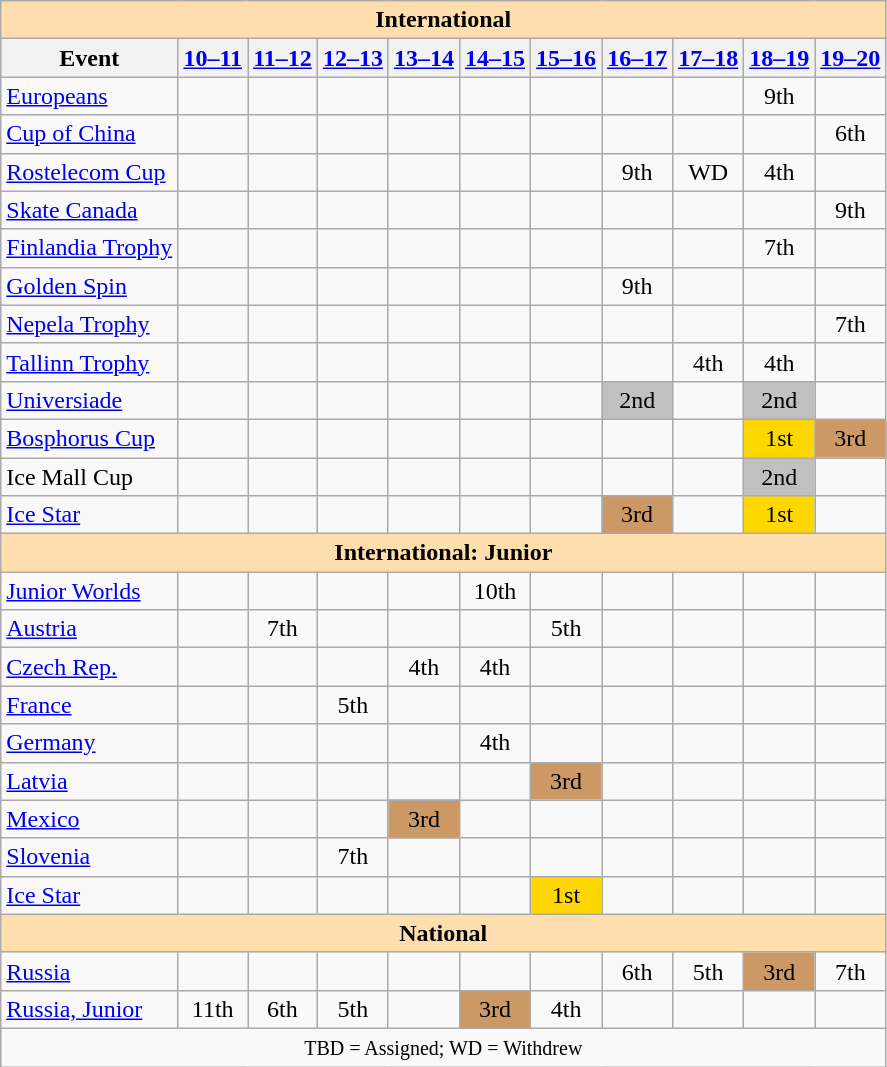<table class="wikitable" style="text-align:center">
<tr>
<th style="background-color: #ffdead; " colspan=11 align=center>International</th>
</tr>
<tr>
<th>Event</th>
<th><a href='#'>10–11</a></th>
<th><a href='#'>11–12</a></th>
<th><a href='#'>12–13</a></th>
<th><a href='#'>13–14</a></th>
<th><a href='#'>14–15</a></th>
<th><a href='#'>15–16</a></th>
<th><a href='#'>16–17</a></th>
<th><a href='#'>17–18</a></th>
<th><a href='#'>18–19</a></th>
<th><a href='#'>19–20</a></th>
</tr>
<tr>
<td align=left><a href='#'>Europeans</a></td>
<td></td>
<td></td>
<td></td>
<td></td>
<td></td>
<td></td>
<td></td>
<td></td>
<td>9th</td>
<td></td>
</tr>
<tr>
<td align=left> <a href='#'>Cup of China</a></td>
<td></td>
<td></td>
<td></td>
<td></td>
<td></td>
<td></td>
<td></td>
<td></td>
<td></td>
<td>6th</td>
</tr>
<tr>
<td align=left> <a href='#'>Rostelecom Cup</a></td>
<td></td>
<td></td>
<td></td>
<td></td>
<td></td>
<td></td>
<td>9th</td>
<td>WD</td>
<td>4th</td>
<td></td>
</tr>
<tr>
<td align=left> <a href='#'>Skate Canada</a></td>
<td></td>
<td></td>
<td></td>
<td></td>
<td></td>
<td></td>
<td></td>
<td></td>
<td></td>
<td>9th</td>
</tr>
<tr>
<td align=left> <a href='#'>Finlandia Trophy</a></td>
<td></td>
<td></td>
<td></td>
<td></td>
<td></td>
<td></td>
<td></td>
<td></td>
<td>7th</td>
<td></td>
</tr>
<tr>
<td align=left> <a href='#'>Golden Spin</a></td>
<td></td>
<td></td>
<td></td>
<td></td>
<td></td>
<td></td>
<td>9th</td>
<td></td>
<td></td>
<td></td>
</tr>
<tr>
<td align=left> <a href='#'>Nepela Trophy</a></td>
<td></td>
<td></td>
<td></td>
<td></td>
<td></td>
<td></td>
<td></td>
<td></td>
<td></td>
<td>7th</td>
</tr>
<tr>
<td align=left> <a href='#'>Tallinn Trophy</a></td>
<td></td>
<td></td>
<td></td>
<td></td>
<td></td>
<td></td>
<td></td>
<td>4th</td>
<td>4th</td>
<td></td>
</tr>
<tr>
<td align=left><a href='#'>Universiade</a></td>
<td></td>
<td></td>
<td></td>
<td></td>
<td></td>
<td></td>
<td bgcolor=silver>2nd</td>
<td></td>
<td bgcolor=silver>2nd</td>
<td></td>
</tr>
<tr>
<td align=left><a href='#'>Bosphorus Cup</a></td>
<td></td>
<td></td>
<td></td>
<td></td>
<td></td>
<td></td>
<td></td>
<td></td>
<td bgcolor=gold>1st</td>
<td bgcolor=cc9966>3rd</td>
</tr>
<tr>
<td align=left>Ice Mall Cup</td>
<td></td>
<td></td>
<td></td>
<td></td>
<td></td>
<td></td>
<td></td>
<td></td>
<td bgcolor=silver>2nd</td>
<td></td>
</tr>
<tr>
<td align=left><a href='#'>Ice Star</a></td>
<td></td>
<td></td>
<td></td>
<td></td>
<td></td>
<td></td>
<td bgcolor=cc9966>3rd</td>
<td></td>
<td bgcolor=gold>1st</td>
<td></td>
</tr>
<tr>
<th style="background-color: #ffdead; " colspan=11 align=center>International: Junior</th>
</tr>
<tr>
<td align=left><a href='#'>Junior Worlds</a></td>
<td></td>
<td></td>
<td></td>
<td></td>
<td>10th</td>
<td></td>
<td></td>
<td></td>
<td></td>
<td></td>
</tr>
<tr>
<td align=left> <a href='#'>Austria</a></td>
<td></td>
<td>7th</td>
<td></td>
<td></td>
<td></td>
<td>5th</td>
<td></td>
<td></td>
<td></td>
<td></td>
</tr>
<tr>
<td align=left> <a href='#'>Czech Rep.</a></td>
<td></td>
<td></td>
<td></td>
<td>4th</td>
<td>4th</td>
<td></td>
<td></td>
<td></td>
<td></td>
<td></td>
</tr>
<tr>
<td align=left> <a href='#'>France</a></td>
<td></td>
<td></td>
<td>5th</td>
<td></td>
<td></td>
<td></td>
<td></td>
<td></td>
<td></td>
<td></td>
</tr>
<tr>
<td align=left> <a href='#'>Germany</a></td>
<td></td>
<td></td>
<td></td>
<td></td>
<td>4th</td>
<td></td>
<td></td>
<td></td>
<td></td>
<td></td>
</tr>
<tr>
<td align=left> <a href='#'>Latvia</a></td>
<td></td>
<td></td>
<td></td>
<td></td>
<td></td>
<td bgcolor=cc9966>3rd</td>
<td></td>
<td></td>
<td></td>
<td></td>
</tr>
<tr>
<td align=left> <a href='#'>Mexico</a></td>
<td></td>
<td></td>
<td></td>
<td bgcolor=cc9966>3rd</td>
<td></td>
<td></td>
<td></td>
<td></td>
<td></td>
<td></td>
</tr>
<tr>
<td align=left> <a href='#'>Slovenia</a></td>
<td></td>
<td></td>
<td>7th</td>
<td></td>
<td></td>
<td></td>
<td></td>
<td></td>
<td></td>
<td></td>
</tr>
<tr>
<td align=left><a href='#'>Ice Star</a></td>
<td></td>
<td></td>
<td></td>
<td></td>
<td></td>
<td bgcolor=gold>1st</td>
<td></td>
<td></td>
<td></td>
<td></td>
</tr>
<tr>
<th style="background-color: #ffdead; " colspan=11 align=center>National</th>
</tr>
<tr>
<td align=left><a href='#'>Russia</a></td>
<td></td>
<td></td>
<td></td>
<td></td>
<td></td>
<td></td>
<td>6th</td>
<td>5th</td>
<td bgcolor=cc9966>3rd</td>
<td>7th</td>
</tr>
<tr>
<td align=left><a href='#'>Russia, Junior</a></td>
<td>11th</td>
<td>6th</td>
<td>5th</td>
<td></td>
<td bgcolor=cc9966>3rd</td>
<td>4th</td>
<td></td>
<td></td>
<td></td>
<td></td>
</tr>
<tr>
<td colspan=11 align=center><small> TBD = Assigned; WD = Withdrew </small></td>
</tr>
</table>
